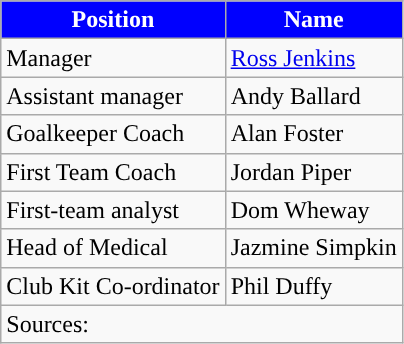<table class="wikitable" style="text-align: left">
<tr>
<th style="color:#FFFFFF;background:#0000FF;">Position</th>
<th style="color:#FFFFFF;background:#0000FF;">Name</th>
</tr>
<tr>
<td>Manager</td>
<td><a href='#'>Ross Jenkins</a></td>
</tr>
<tr>
<td>Assistant manager</td>
<td>Andy Ballard</td>
</tr>
<tr>
<td>Goalkeeper Coach</td>
<td>Alan Foster</td>
</tr>
<tr>
<td>First Team Coach</td>
<td>Jordan Piper</td>
</tr>
<tr>
<td>First-team analyst</td>
<td>Dom Wheway</td>
</tr>
<tr>
<td>Head of Medical</td>
<td>Jazmine Simpkin</td>
</tr>
<tr>
<td>Club Kit Co-ordinator</td>
<td>Phil Duffy</td>
</tr>
<tr>
<td colspan=2>Sources:</td>
</tr>
</table>
